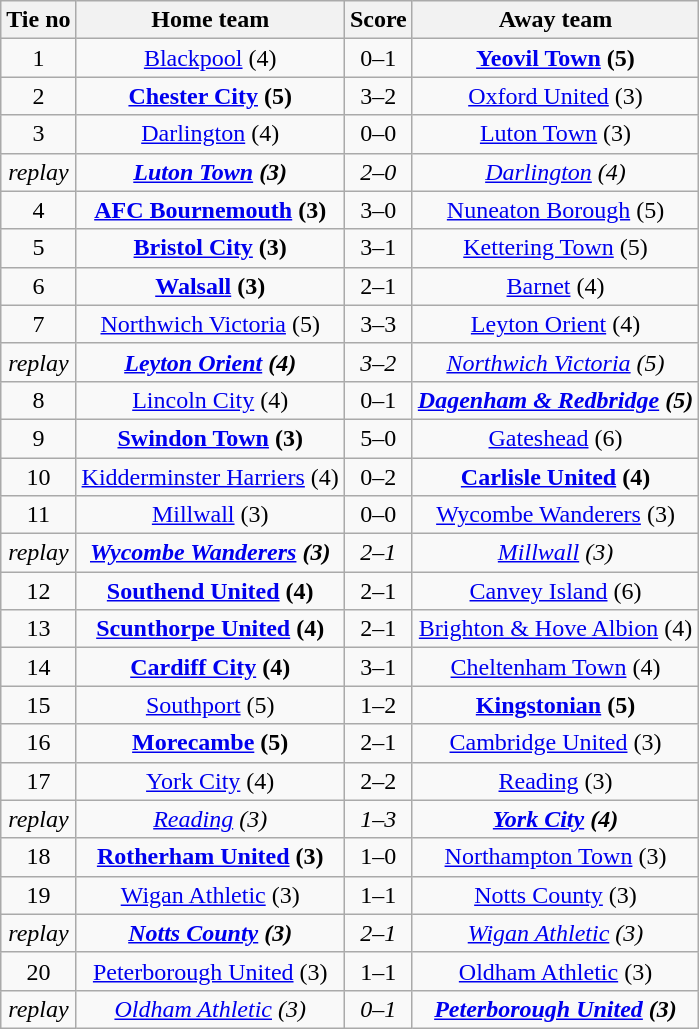<table class="wikitable" style="text-align: center">
<tr>
<th>Tie no</th>
<th>Home team</th>
<th>Score</th>
<th>Away team</th>
</tr>
<tr>
<td>1</td>
<td><a href='#'>Blackpool</a> (4)</td>
<td>0–1</td>
<td><strong><a href='#'>Yeovil Town</a> (5)</strong></td>
</tr>
<tr>
<td>2</td>
<td><strong><a href='#'>Chester City</a> (5)</strong></td>
<td>3–2</td>
<td><a href='#'>Oxford United</a> (3)</td>
</tr>
<tr>
<td>3</td>
<td><a href='#'>Darlington</a> (4)</td>
<td>0–0</td>
<td><a href='#'>Luton Town</a> (3)</td>
</tr>
<tr>
<td><em>replay</em></td>
<td><strong><em><a href='#'>Luton Town</a> (3)</em></strong></td>
<td><em>2–0</em></td>
<td><em><a href='#'>Darlington</a> (4)</em></td>
</tr>
<tr>
<td>4</td>
<td><strong><a href='#'>AFC Bournemouth</a> (3)</strong></td>
<td>3–0</td>
<td><a href='#'>Nuneaton Borough</a> (5)</td>
</tr>
<tr>
<td>5</td>
<td><strong><a href='#'>Bristol City</a> (3)</strong></td>
<td>3–1</td>
<td><a href='#'>Kettering Town</a> (5)</td>
</tr>
<tr>
<td>6</td>
<td><strong><a href='#'>Walsall</a> (3)</strong></td>
<td>2–1</td>
<td><a href='#'>Barnet</a> (4)</td>
</tr>
<tr>
<td>7</td>
<td><a href='#'>Northwich Victoria</a> (5)</td>
<td>3–3</td>
<td><a href='#'>Leyton Orient</a> (4)</td>
</tr>
<tr>
<td><em>replay</em></td>
<td><strong><em><a href='#'>Leyton Orient</a> (4)</em></strong></td>
<td><em>3–2</em></td>
<td><em><a href='#'>Northwich Victoria</a> (5)</em></td>
</tr>
<tr>
<td>8</td>
<td><a href='#'>Lincoln City</a> (4)</td>
<td>0–1</td>
<td><strong><em><a href='#'>Dagenham & Redbridge</a> (5)</em></strong></td>
</tr>
<tr>
<td>9</td>
<td><strong><a href='#'>Swindon Town</a> (3)</strong></td>
<td>5–0</td>
<td><a href='#'>Gateshead</a> (6)</td>
</tr>
<tr>
<td>10</td>
<td><a href='#'>Kidderminster Harriers</a> (4)</td>
<td>0–2</td>
<td><strong><a href='#'>Carlisle United</a> (4)</strong></td>
</tr>
<tr>
<td>11</td>
<td><a href='#'>Millwall</a> (3)</td>
<td>0–0</td>
<td><a href='#'>Wycombe Wanderers</a> (3)</td>
</tr>
<tr>
<td><em>replay</em></td>
<td><strong><em><a href='#'>Wycombe Wanderers</a> (3)</em></strong></td>
<td><em>2–1</em></td>
<td><em><a href='#'>Millwall</a> (3)</em></td>
</tr>
<tr>
<td>12</td>
<td><strong><a href='#'>Southend United</a> (4)</strong></td>
<td>2–1</td>
<td><a href='#'>Canvey Island</a> (6)</td>
</tr>
<tr>
<td>13</td>
<td><strong><a href='#'>Scunthorpe United</a> (4)</strong></td>
<td>2–1</td>
<td><a href='#'>Brighton & Hove Albion</a> (4)</td>
</tr>
<tr>
<td>14</td>
<td><strong><a href='#'>Cardiff City</a> (4)</strong></td>
<td>3–1</td>
<td><a href='#'>Cheltenham Town</a> (4)</td>
</tr>
<tr>
<td>15</td>
<td><a href='#'>Southport</a> (5)</td>
<td>1–2</td>
<td><strong><a href='#'>Kingstonian</a> (5)</strong></td>
</tr>
<tr>
<td>16</td>
<td><strong><a href='#'>Morecambe</a> (5)</strong></td>
<td>2–1</td>
<td><a href='#'>Cambridge United</a> (3)</td>
</tr>
<tr>
<td>17</td>
<td><a href='#'>York City</a> (4)</td>
<td>2–2</td>
<td><a href='#'>Reading</a> (3)</td>
</tr>
<tr>
<td><em>replay</em></td>
<td><em><a href='#'>Reading</a> (3)</em></td>
<td><em>1–3</em></td>
<td><strong><em><a href='#'>York City</a> (4)</em></strong></td>
</tr>
<tr>
<td>18</td>
<td><strong><a href='#'>Rotherham United</a> (3)</strong></td>
<td>1–0</td>
<td><a href='#'>Northampton Town</a> (3)</td>
</tr>
<tr>
<td>19</td>
<td><a href='#'>Wigan Athletic</a> (3)</td>
<td>1–1</td>
<td><a href='#'>Notts County</a> (3)</td>
</tr>
<tr>
<td><em>replay</em></td>
<td><strong><em><a href='#'>Notts County</a> (3)</em></strong></td>
<td><em>2–1</em></td>
<td><em><a href='#'>Wigan Athletic</a> (3)</em></td>
</tr>
<tr>
<td>20</td>
<td><a href='#'>Peterborough United</a> (3)</td>
<td>1–1</td>
<td><a href='#'>Oldham Athletic</a> (3)</td>
</tr>
<tr>
<td><em>replay</em></td>
<td><em><a href='#'>Oldham Athletic</a> (3)</em></td>
<td><em>0–1</em></td>
<td><strong><em><a href='#'>Peterborough United</a> (3)</em></strong></td>
</tr>
</table>
